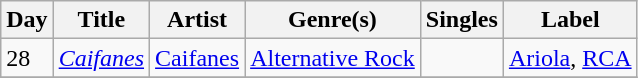<table class="wikitable sortable" style="text-align: left;">
<tr>
<th>Day</th>
<th>Title</th>
<th>Artist</th>
<th>Genre(s)</th>
<th>Singles</th>
<th>Label</th>
</tr>
<tr>
<td>28</td>
<td><em><a href='#'>Caifanes</a></em></td>
<td><a href='#'>Caifanes</a></td>
<td><a href='#'>Alternative Rock</a></td>
<td></td>
<td><a href='#'>Ariola</a>, <a href='#'>RCA</a></td>
</tr>
<tr>
</tr>
</table>
